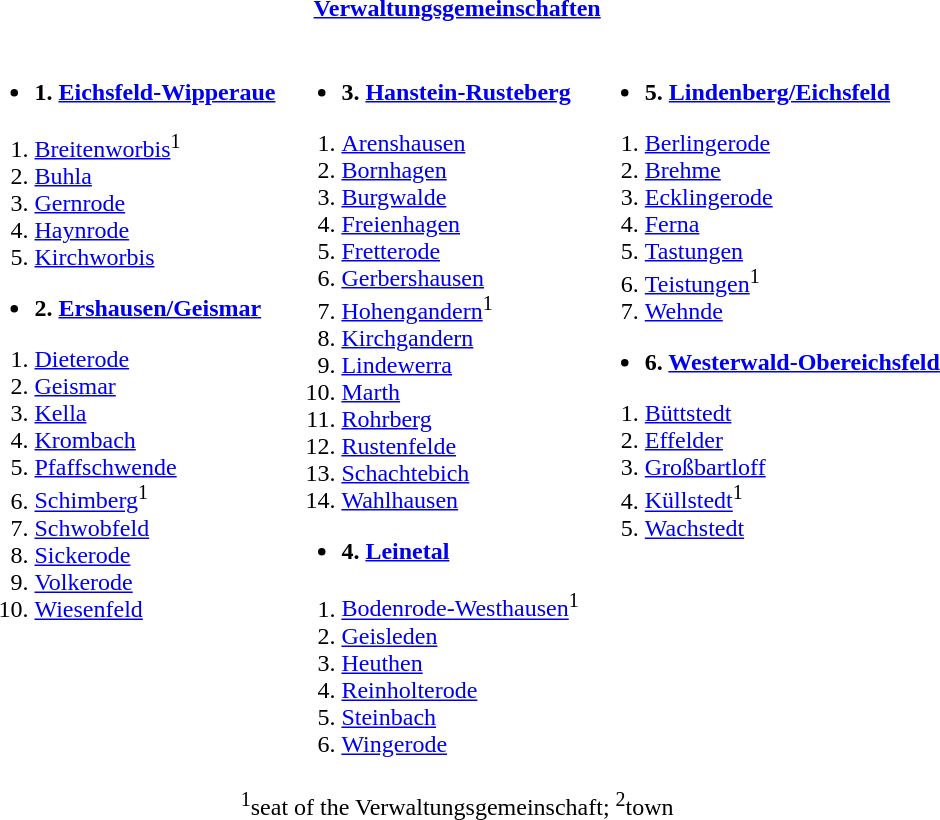<table>
<tr>
<th colspan=3><a href='#'>Verwaltungsgemeinschaften</a></th>
</tr>
<tr valign=top>
<td><br><ul><li><strong>1. <a href='#'>Eichsfeld-Wipperaue</a></strong></li></ul><ol><li><a href='#'>Breitenworbis</a><sup>1</sup></li><li><a href='#'>Buhla</a></li><li><a href='#'>Gernrode</a></li><li><a href='#'>Haynrode</a></li><li><a href='#'>Kirchworbis</a></li></ol><ul><li><strong>2. <a href='#'>Ershausen/Geismar</a></strong></li></ul><ol><li><a href='#'>Dieterode</a></li><li><a href='#'>Geismar</a></li><li><a href='#'>Kella</a></li><li><a href='#'>Krombach</a></li><li><a href='#'>Pfaffschwende</a></li><li><a href='#'>Schimberg</a><sup>1</sup></li><li><a href='#'>Schwobfeld</a></li><li><a href='#'>Sickerode</a></li><li><a href='#'>Volkerode</a></li><li><a href='#'>Wiesenfeld</a></li></ol></td>
<td><br><ul><li><strong>3. <a href='#'>Hanstein-Rusteberg</a></strong></li></ul><ol><li><a href='#'>Arenshausen</a></li><li><a href='#'>Bornhagen</a></li><li><a href='#'>Burgwalde</a></li><li><a href='#'>Freienhagen</a></li><li><a href='#'>Fretterode</a></li><li><a href='#'>Gerbershausen</a></li><li><a href='#'>Hohengandern</a><sup>1</sup></li><li><a href='#'>Kirchgandern</a></li><li><a href='#'>Lindewerra</a></li><li><a href='#'>Marth</a></li><li><a href='#'>Rohrberg</a></li><li><a href='#'>Rustenfelde</a></li><li><a href='#'>Schachtebich</a></li><li><a href='#'>Wahlhausen</a></li></ol><ul><li><strong>4. <a href='#'>Leinetal</a></strong></li></ul><ol><li><a href='#'>Bodenrode-Westhausen</a><sup>1</sup></li><li><a href='#'>Geisleden</a></li><li><a href='#'>Heuthen</a></li><li><a href='#'>Reinholterode</a></li><li><a href='#'>Steinbach</a></li><li><a href='#'>Wingerode</a></li></ol></td>
<td><br><ul><li><strong>5. <a href='#'>Lindenberg/Eichsfeld</a></strong></li></ul><ol><li><a href='#'>Berlingerode</a></li><li><a href='#'>Brehme</a></li><li><a href='#'>Ecklingerode</a></li><li><a href='#'>Ferna</a></li><li><a href='#'>Tastungen</a></li><li><a href='#'>Teistungen</a><sup>1</sup></li><li><a href='#'>Wehnde</a></li></ol><ul><li><strong>6. <a href='#'>Westerwald-Obereichsfeld</a></strong></li></ul><ol><li><a href='#'>Büttstedt</a></li><li><a href='#'>Effelder</a></li><li><a href='#'>Großbartloff</a></li><li><a href='#'>Küllstedt</a><sup>1</sup></li><li><a href='#'>Wachstedt</a></li></ol></td>
</tr>
<tr>
<td colspan=3 align=center><sup>1</sup>seat of the Verwaltungsgemeinschaft; <sup>2</sup>town</td>
</tr>
</table>
